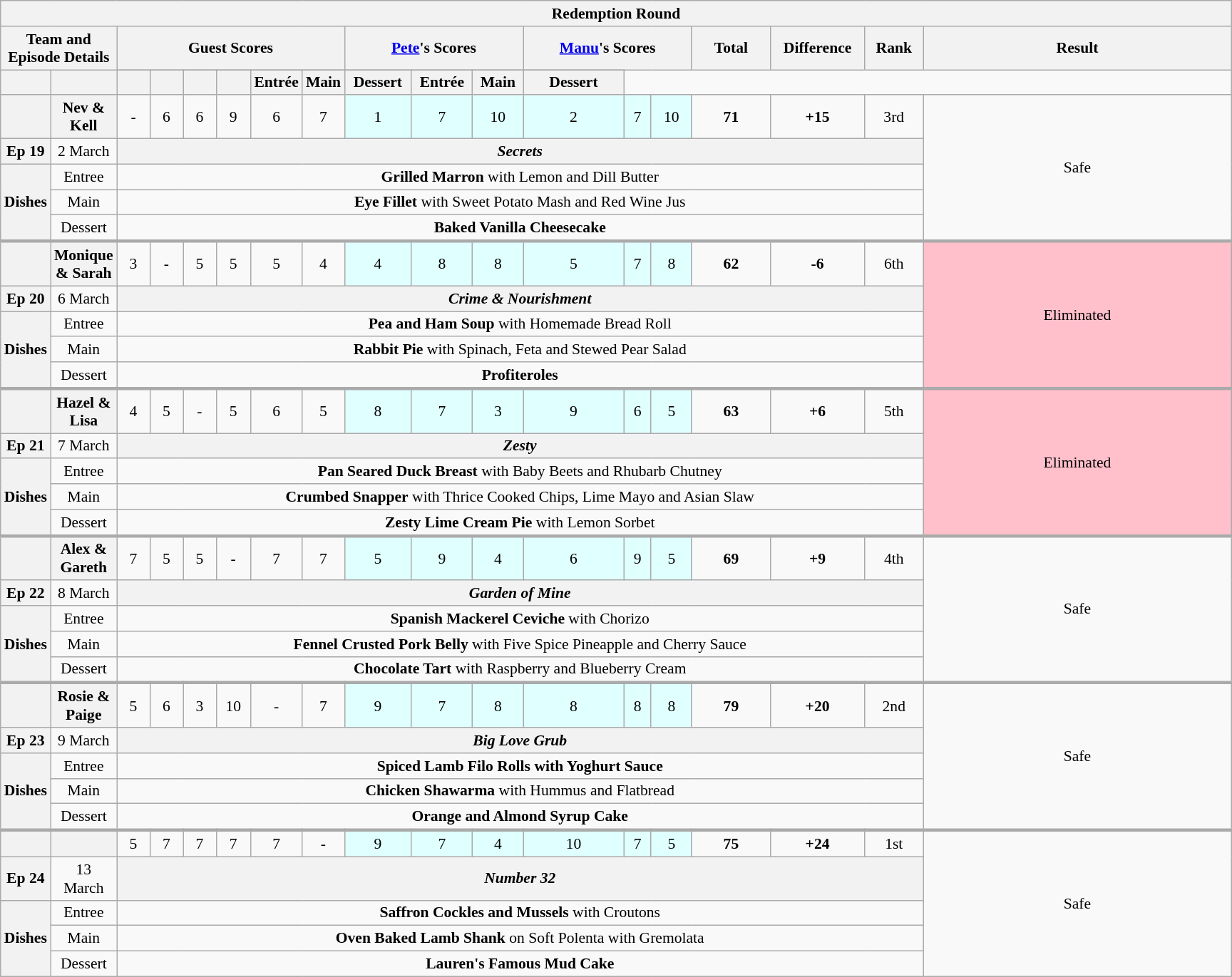<table class="wikitable plainrowheaders" style="margin: 1em auto; text-align:center; font-size:90%; width:80em;">
<tr>
<th colspan="20" >Redemption Round</th>
</tr>
<tr>
<th scope="col" rowspan="2" colspan="2" style="width:20%;">Team and Episode Details</th>
<th scope="col" colspan="6" style="width:15%;">Guest Scores</th>
<th scope="col" colspan="3" style="width:15%;"><a href='#'>Pete</a>'s Scores</th>
<th scope="col" colspan="3" style="width:15%;"><a href='#'>Manu</a>'s Scores</th>
<th scope="col" rowspan="2" style="width:7%;">Total<br><small></small></th>
<th scope="col" rowspan="2" style="width:8%;">Difference</th>
<th scope="col" rowspan="2" style="width:5%;">Rank</th>
<th scope="col" rowspan="2" style="width:30%;">Result</th>
</tr>
<tr>
</tr>
<tr>
<th scope="col" style="width:3%;"></th>
<th scope="col" style="width:3%;"></th>
<th scope="col" style="width:3%;"></th>
<th scope="col" style="width:3%;"></th>
<th scope="col" style="width:3%;"></th>
<th scope="col" style="width:3%;"></th>
<th scope="col">Entrée</th>
<th scope="col">Main</th>
<th scope="col">Dessert</th>
<th scope="col">Entrée</th>
<th scope="col">Main</th>
<th scope="col">Dessert</th>
</tr>
<tr>
<th></th>
<th style="text-align:centre">Nev & Kell</th>
<td>-</td>
<td>6</td>
<td>6</td>
<td>9</td>
<td>6</td>
<td>7</td>
<td bgcolor=#E0FFFF>1</td>
<td bgcolor=#E0FFFF>7</td>
<td bgcolor=#E0FFFF>10</td>
<td bgcolor=#E0FFFF>2</td>
<td bgcolor=#E0FFFF>7</td>
<td bgcolor=#E0FFFF>10</td>
<td><strong>71</strong></td>
<td><strong>+15</strong></td>
<td>3rd</td>
<td rowspan="5">Safe</td>
</tr>
<tr>
<th>Ep 19</th>
<td>2 March</td>
<th colspan="15"><em>Secrets</em></th>
</tr>
<tr>
<th rowspan="3">Dishes</th>
<td>Entree</td>
<td colspan="15"><strong>Grilled Marron</strong> with Lemon and Dill Butter</td>
</tr>
<tr>
<td>Main</td>
<td colspan="15"><strong>Eye Fillet</strong> with Sweet Potato Mash and Red Wine Jus</td>
</tr>
<tr>
<td>Dessert</td>
<td colspan="15"><strong>Baked Vanilla Cheesecake</strong></td>
</tr>
<tr style="border-top:3px solid #aaa;">
<th></th>
<th style="text-align:centre">Monique & Sarah</th>
<td>3</td>
<td>-</td>
<td>5</td>
<td>5</td>
<td>5</td>
<td>4</td>
<td bgcolor=#E0FFFF>4</td>
<td bgcolor=#E0FFFF>8</td>
<td bgcolor=#E0FFFF>8</td>
<td bgcolor=#E0FFFF>5</td>
<td bgcolor=#E0FFFF>7</td>
<td bgcolor=#E0FFFF>8</td>
<td><strong>62</strong></td>
<td><strong>-6</strong></td>
<td>6th</td>
<td rowspan="5" style="background:pink">Eliminated</td>
</tr>
<tr>
<th>Ep 20</th>
<td>6 March</td>
<th colspan="15"><em>Crime & Nourishment</em></th>
</tr>
<tr>
<th rowspan="3">Dishes</th>
<td>Entree</td>
<td colspan="15"><strong>Pea and Ham Soup</strong> with Homemade Bread Roll</td>
</tr>
<tr>
<td>Main</td>
<td colspan="15"><strong>Rabbit Pie</strong> with Spinach, Feta and Stewed Pear Salad</td>
</tr>
<tr>
<td>Dessert</td>
<td colspan="15"><strong>Profiteroles</strong></td>
</tr>
<tr style="border-top:3px solid #aaa;">
<th></th>
<th style="text-align:centre">Hazel & Lisa</th>
<td>4</td>
<td>5</td>
<td>-</td>
<td>5</td>
<td>6</td>
<td>5</td>
<td bgcolor=#E0FFFF>8</td>
<td bgcolor=#E0FFFF>7</td>
<td bgcolor=#E0FFFF>3</td>
<td bgcolor=#E0FFFF>9</td>
<td bgcolor=#E0FFFF>6</td>
<td bgcolor=#E0FFFF>5</td>
<td><strong>63</strong></td>
<td><strong>+6</strong></td>
<td>5th</td>
<td rowspan="5" style="background:pink">Eliminated</td>
</tr>
<tr>
<th>Ep 21</th>
<td>7 March</td>
<th colspan="15"><em>Zesty</em></th>
</tr>
<tr>
<th rowspan="3">Dishes</th>
<td>Entree</td>
<td colspan="15"><strong>Pan Seared Duck Breast</strong> with Baby Beets and Rhubarb Chutney</td>
</tr>
<tr>
<td>Main</td>
<td colspan="15"><strong>Crumbed Snapper</strong> with Thrice Cooked Chips, Lime Mayo and Asian Slaw</td>
</tr>
<tr>
<td>Dessert</td>
<td colspan="15"><strong>Zesty Lime Cream Pie</strong> with Lemon Sorbet</td>
</tr>
<tr style="border-top:3px solid #aaa;">
<th></th>
<th style="text-align:centre">Alex & Gareth</th>
<td>7</td>
<td>5</td>
<td>5</td>
<td>-</td>
<td>7</td>
<td>7</td>
<td bgcolor=#E0FFFF>5</td>
<td bgcolor=#E0FFFF>9</td>
<td bgcolor=#E0FFFF>4</td>
<td bgcolor=#E0FFFF>6</td>
<td bgcolor=#E0FFFF>9</td>
<td bgcolor=#E0FFFF>5</td>
<td><strong>69</strong></td>
<td><strong>+9</strong></td>
<td>4th</td>
<td rowspan="5">Safe</td>
</tr>
<tr>
<th>Ep 22</th>
<td>8 March</td>
<th colspan="15"><em>Garden of Mine</em></th>
</tr>
<tr>
<th rowspan="3">Dishes</th>
<td>Entree</td>
<td colspan="15"><strong>Spanish Mackerel Ceviche</strong> with Chorizo</td>
</tr>
<tr>
<td>Main</td>
<td colspan="15"><strong>Fennel Crusted Pork Belly</strong> with Five Spice Pineapple and Cherry Sauce</td>
</tr>
<tr>
<td>Dessert</td>
<td colspan="15"><strong>Chocolate Tart</strong> with Raspberry and Blueberry Cream</td>
</tr>
<tr style="border-top:3px solid #aaa;">
<th></th>
<th style="text-align:centre">Rosie & Paige</th>
<td>5</td>
<td>6</td>
<td>3</td>
<td>10</td>
<td>-</td>
<td>7</td>
<td bgcolor=#E0FFFF>9</td>
<td bgcolor=#E0FFFF>7</td>
<td bgcolor=#E0FFFF>8</td>
<td bgcolor=#E0FFFF>8</td>
<td bgcolor=#E0FFFF>8</td>
<td bgcolor=#E0FFFF>8</td>
<td><strong>79</strong></td>
<td><strong>+20</strong></td>
<td>2nd</td>
<td rowspan="5">Safe</td>
</tr>
<tr>
<th>Ep 23</th>
<td>9 March</td>
<th colspan="15"><em>Big Love Grub</em></th>
</tr>
<tr>
<th rowspan="3">Dishes</th>
<td>Entree</td>
<td colspan="15"><strong>Spiced Lamb Filo Rolls with Yoghurt Sauce </strong></td>
</tr>
<tr>
<td>Main</td>
<td colspan="15"><strong>Chicken Shawarma</strong> with Hummus and Flatbread</td>
</tr>
<tr>
<td>Dessert</td>
<td colspan="15"><strong>Orange and Almond Syrup Cake</strong></td>
</tr>
<tr style="border-top:3px solid #aaa;">
<th></th>
<th style="text-align:centre"></th>
<td>5</td>
<td>7</td>
<td>7</td>
<td>7</td>
<td>7</td>
<td>-</td>
<td bgcolor=#E0FFFF>9</td>
<td bgcolor=#E0FFFF>7</td>
<td bgcolor=#E0FFFF>4</td>
<td bgcolor=#E0FFFF>10</td>
<td bgcolor=#E0FFFF>7</td>
<td bgcolor=#E0FFFF>5</td>
<td><strong>75</strong></td>
<td><strong>+24</strong></td>
<td sty>1st</td>
<td rowspan="5">Safe</td>
</tr>
<tr>
<th>Ep 24</th>
<td>13 March</td>
<th colspan="15"><em>Number 32</em></th>
</tr>
<tr>
<th rowspan="3">Dishes</th>
<td>Entree</td>
<td colspan="15"><strong>Saffron Cockles and Mussels</strong> with Croutons</td>
</tr>
<tr>
<td>Main</td>
<td colspan="15"><strong>Oven Baked Lamb Shank</strong> on Soft Polenta with Gremolata</td>
</tr>
<tr>
<td>Dessert</td>
<td colspan="15"><strong>Lauren's Famous Mud Cake</strong></td>
</tr>
</table>
